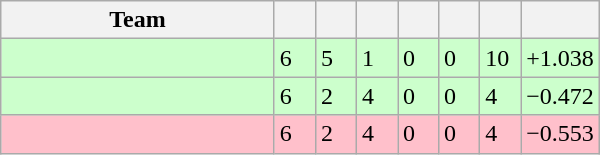<table class="wikitable">
<tr>
<th style="width:175px;">Team</th>
<th style="width:20px;"></th>
<th style="width:20px;"></th>
<th style="width:20px;"></th>
<th style="width:20px;"></th>
<th style="width:20px;"></th>
<th style="width:20px;"></th>
<th style="width:45px;"></th>
</tr>
<tr style="background:#cfc;">
<td align=left></td>
<td>6</td>
<td>5</td>
<td>1</td>
<td>0</td>
<td>0</td>
<td>10</td>
<td>+1.038</td>
</tr>
<tr bgcolor=ccffcc>
<td align=left></td>
<td>6</td>
<td>2</td>
<td>4</td>
<td>0</td>
<td>0</td>
<td>4</td>
<td>−0.472</td>
</tr>
<tr bgcolor=pink>
<td align=left></td>
<td>6</td>
<td>2</td>
<td>4</td>
<td>0</td>
<td>0</td>
<td>4</td>
<td>−0.553</td>
</tr>
</table>
